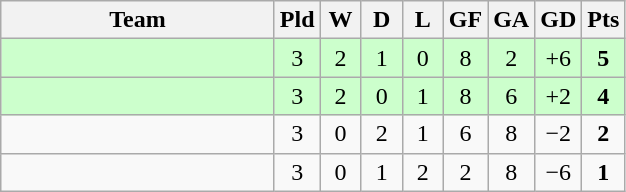<table class="wikitable" style="text-align:center;">
<tr>
<th width=175>Team</th>
<th width=20 abbr="Played">Pld</th>
<th width=20 abbr="Won">W</th>
<th width=20 abbr="Drawn">D</th>
<th width=20 abbr="Lost">L</th>
<th width=20 abbr="Goals for">GF</th>
<th width=20 abbr="Goals against">GA</th>
<th width=20 abbr="Goal difference">GD</th>
<th width=20 abbr="Points">Pts</th>
</tr>
<tr bgcolor=#ccffcc>
<td align=left></td>
<td>3</td>
<td>2</td>
<td>1</td>
<td>0</td>
<td>8</td>
<td>2</td>
<td>+6</td>
<td><strong>5</strong></td>
</tr>
<tr bgcolor=#ccffcc>
<td align=left></td>
<td>3</td>
<td>2</td>
<td>0</td>
<td>1</td>
<td>8</td>
<td>6</td>
<td>+2</td>
<td><strong>4</strong></td>
</tr>
<tr>
<td align=left></td>
<td>3</td>
<td>0</td>
<td>2</td>
<td>1</td>
<td>6</td>
<td>8</td>
<td>−2</td>
<td><strong>2</strong></td>
</tr>
<tr>
<td align=left></td>
<td>3</td>
<td>0</td>
<td>1</td>
<td>2</td>
<td>2</td>
<td>8</td>
<td>−6</td>
<td><strong>1</strong></td>
</tr>
</table>
